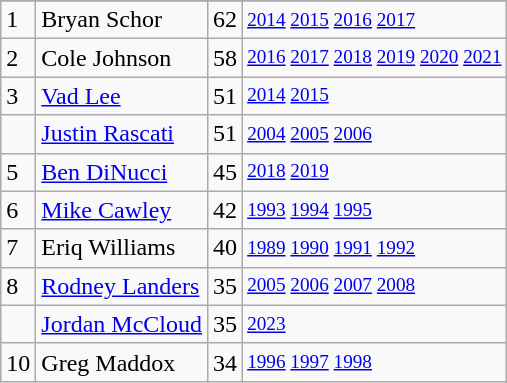<table class="wikitable">
<tr>
</tr>
<tr>
<td>1</td>
<td>Bryan Schor</td>
<td>62</td>
<td style="font-size:80%;"><a href='#'>2014</a> <a href='#'>2015</a> <a href='#'>2016</a> <a href='#'>2017</a></td>
</tr>
<tr>
<td>2</td>
<td>Cole Johnson</td>
<td>58</td>
<td style="font-size:80%;"><a href='#'>2016</a> <a href='#'>2017</a> <a href='#'>2018</a> <a href='#'>2019</a> <a href='#'>2020</a> <a href='#'>2021</a></td>
</tr>
<tr>
<td>3</td>
<td><a href='#'>Vad Lee</a></td>
<td>51</td>
<td style="font-size:80%;"><a href='#'>2014</a> <a href='#'>2015</a></td>
</tr>
<tr>
<td></td>
<td><a href='#'>Justin Rascati</a></td>
<td>51</td>
<td style="font-size:80%;"><a href='#'>2004</a> <a href='#'>2005</a> <a href='#'>2006</a></td>
</tr>
<tr>
<td>5</td>
<td><a href='#'>Ben DiNucci</a></td>
<td>45</td>
<td style="font-size:80%;"><a href='#'>2018</a> <a href='#'>2019</a></td>
</tr>
<tr>
<td>6</td>
<td><a href='#'>Mike Cawley</a></td>
<td>42</td>
<td style="font-size:80%;"><a href='#'>1993</a> <a href='#'>1994</a> <a href='#'>1995</a></td>
</tr>
<tr>
<td>7</td>
<td>Eriq Williams</td>
<td>40</td>
<td style="font-size:80%;"><a href='#'>1989</a> <a href='#'>1990</a> <a href='#'>1991</a> <a href='#'>1992</a></td>
</tr>
<tr>
<td>8</td>
<td><a href='#'>Rodney Landers</a></td>
<td>35</td>
<td style="font-size:80%;"><a href='#'>2005</a> <a href='#'>2006</a> <a href='#'>2007</a> <a href='#'>2008</a></td>
</tr>
<tr>
<td></td>
<td><a href='#'>Jordan McCloud</a></td>
<td>35</td>
<td style="font-size:80%;"><a href='#'>2023</a></td>
</tr>
<tr>
<td>10</td>
<td>Greg Maddox</td>
<td>34</td>
<td style="font-size:80%;"><a href='#'>1996</a> <a href='#'>1997</a> <a href='#'>1998</a></td>
</tr>
</table>
